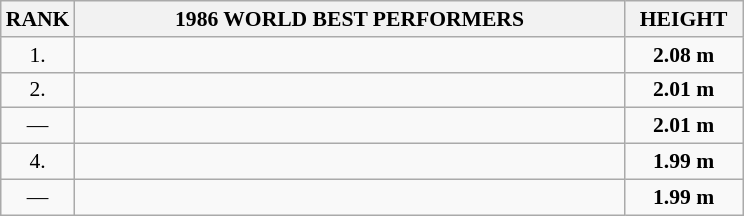<table class="wikitable" style="border-collapse: collapse; font-size: 90%;">
<tr>
<th>RANK</th>
<th align="center" style="width: 25em">1986 WORLD BEST PERFORMERS</th>
<th align="center" style="width: 5em">HEIGHT</th>
</tr>
<tr>
<td align="center">1.</td>
<td></td>
<td align="center"><strong>2.08 m</strong></td>
</tr>
<tr>
<td align="center">2.</td>
<td></td>
<td align="center"><strong>2.01 m</strong></td>
</tr>
<tr>
<td align="center">—</td>
<td></td>
<td align="center"><strong>2.01 m</strong></td>
</tr>
<tr>
<td align="center">4.</td>
<td></td>
<td align="center"><strong>1.99 m</strong></td>
</tr>
<tr>
<td align="center">—</td>
<td></td>
<td align="center"><strong>1.99 m</strong></td>
</tr>
</table>
